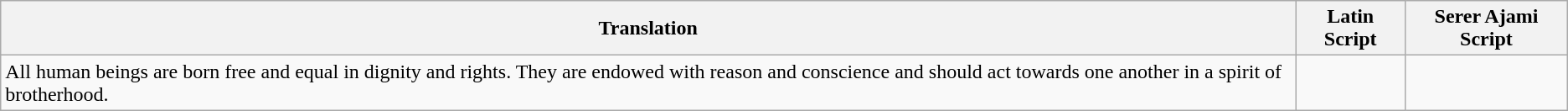<table class="wikitable">
<tr>
<th>Translation</th>
<th>Latin Script</th>
<th>Serer Ajami Script</th>
</tr>
<tr>
<td>All human beings are born free and equal in dignity and rights. They are endowed with reason and conscience and should act towards one another in a spirit of brotherhood.</td>
<td></td>
<td dir="rtl"><span></span></td>
</tr>
</table>
